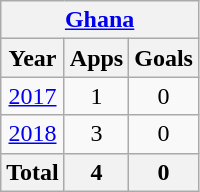<table class="wikitable" style="text-align:center">
<tr>
<th colspan=3><a href='#'>Ghana</a></th>
</tr>
<tr>
<th>Year</th>
<th>Apps</th>
<th>Goals</th>
</tr>
<tr>
<td><a href='#'>2017</a></td>
<td>1</td>
<td>0</td>
</tr>
<tr>
<td><a href='#'>2018</a></td>
<td>3</td>
<td>0</td>
</tr>
<tr>
<th>Total</th>
<th>4</th>
<th>0</th>
</tr>
</table>
